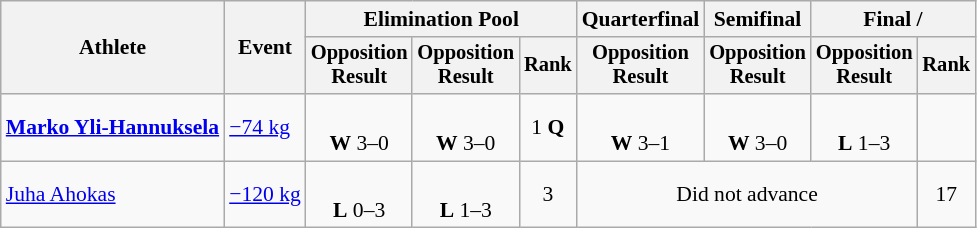<table class="wikitable" style="font-size:90%">
<tr>
<th rowspan="2">Athlete</th>
<th rowspan="2">Event</th>
<th colspan=3>Elimination Pool</th>
<th>Quarterfinal</th>
<th>Semifinal</th>
<th colspan=2>Final / </th>
</tr>
<tr style="font-size: 95%">
<th>Opposition<br>Result</th>
<th>Opposition<br>Result</th>
<th>Rank</th>
<th>Opposition<br>Result</th>
<th>Opposition<br>Result</th>
<th>Opposition<br>Result</th>
<th>Rank</th>
</tr>
<tr align=center>
<td align=left><strong><a href='#'>Marko Yli-Hannuksela</a></strong></td>
<td align=left><a href='#'>−74 kg</a></td>
<td><br><strong>W</strong> 3–0 <sup></sup></td>
<td><br><strong>W</strong> 3–0 <sup></sup></td>
<td>1 <strong>Q</strong></td>
<td><br><strong>W</strong> 3–1 <sup></sup></td>
<td><br><strong>W</strong> 3–0 <sup></sup></td>
<td><br><strong>L</strong> 1–3 <sup></sup></td>
<td></td>
</tr>
<tr align=center>
<td align=left><a href='#'>Juha Ahokas</a></td>
<td align=left><a href='#'>−120 kg</a></td>
<td><br><strong>L</strong> 0–3 <sup></sup></td>
<td><br><strong>L</strong> 1–3 <sup></sup></td>
<td>3</td>
<td colspan=3>Did not advance</td>
<td>17</td>
</tr>
</table>
